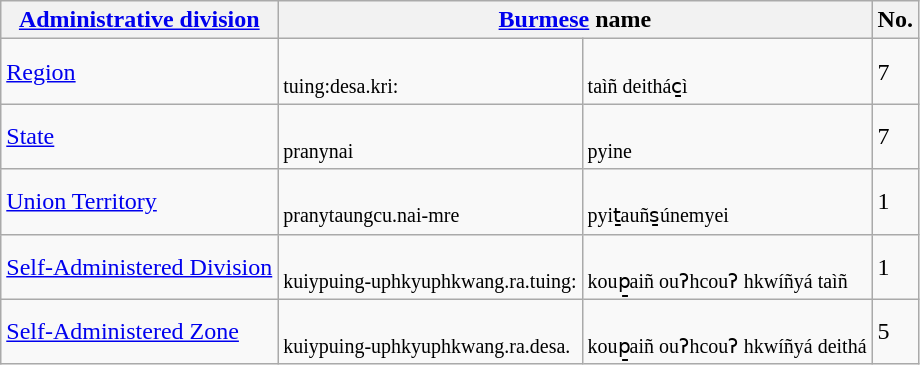<table class=wikitable>
<tr>
<th><a href='#'>Administrative division</a></th>
<th colspan=2><a href='#'>Burmese</a> name</th>
<th>No.</th>
</tr>
<tr>
<td><a href='#'>Region</a></td>
<td><br><small>tuing:desa.kri:</small></td>
<td><br><small>taìñ deithác̱ì</small></td>
<td>7</td>
</tr>
<tr>
<td><a href='#'>State</a></td>
<td><br><small>pranynai</small></td>
<td><br><small>pyine</small></td>
<td>7</td>
</tr>
<tr>
<td><a href='#'>Union Territory</a></td>
<td><br><small>pranytaungcu.nai-mre</small></td>
<td><br><small>pyiṯauñs̱únemyei</small></td>
<td>1</td>
</tr>
<tr>
<td><a href='#'>Self-Administered Division</a></td>
<td><br><small>kuiypuing-uphkyuphkwang.ra.tuing:</small></td>
<td><br><small>koup̱aiñ ouʔhcouʔ hkwíñyá taìñ</small></td>
<td>1</td>
</tr>
<tr>
<td><a href='#'>Self-Administered Zone</a></td>
<td><br><small>kuiypuing-uphkyuphkwang.ra.desa.</small></td>
<td><br><small>koup̱aiñ ouʔhcouʔ hkwíñyá deithá</small></td>
<td>5</td>
</tr>
</table>
